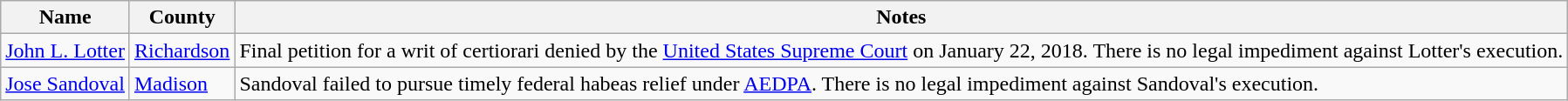<table class="wikitable sortable">
<tr>
<th>Name</th>
<th>County</th>
<th>Notes</th>
</tr>
<tr>
<td><a href='#'>John L. Lotter</a></td>
<td><a href='#'>Richardson</a></td>
<td>Final petition for a writ of certiorari denied by the <a href='#'>United States Supreme Court</a> on January 22, 2018. There is no legal impediment against Lotter's execution.</td>
</tr>
<tr>
<td><a href='#'>Jose Sandoval</a></td>
<td><a href='#'>Madison</a></td>
<td>Sandoval failed to pursue timely federal habeas relief under <a href='#'>AEDPA</a>. There is no legal impediment against Sandoval's execution.</td>
</tr>
</table>
